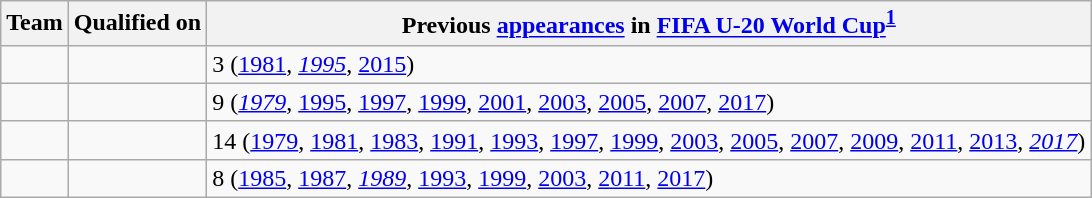<table class="wikitable sortable">
<tr>
<th>Team</th>
<th>Qualified on</th>
<th data-sort-type="number">Previous <a href='#'>appearances</a> in <a href='#'>FIFA U-20 World Cup</a><sup><strong><a href='#'>1</a></strong></sup></th>
</tr>
<tr>
<td></td>
<td></td>
<td>3 (<a href='#'>1981</a>, <em><a href='#'>1995</a></em>, <a href='#'>2015</a>)</td>
</tr>
<tr>
<td></td>
<td></td>
<td>9 (<em><a href='#'>1979</a></em>, <a href='#'>1995</a>, <a href='#'>1997</a>, <a href='#'>1999</a>, <a href='#'>2001</a>, <a href='#'>2003</a>, <a href='#'>2005</a>, <a href='#'>2007</a>, <a href='#'>2017</a>)</td>
</tr>
<tr>
<td></td>
<td></td>
<td>14 (<a href='#'>1979</a>, <a href='#'>1981</a>, <a href='#'>1983</a>, <a href='#'>1991</a>, <a href='#'>1993</a>, <a href='#'>1997</a>, <a href='#'>1999</a>, <a href='#'>2003</a>, <a href='#'>2005</a>, <a href='#'>2007</a>, <a href='#'>2009</a>, <a href='#'>2011</a>, <a href='#'>2013</a>, <em><a href='#'>2017</a></em>)</td>
</tr>
<tr>
<td></td>
<td></td>
<td>8 (<a href='#'>1985</a>, <a href='#'>1987</a>, <em><a href='#'>1989</a></em>, <a href='#'>1993</a>, <a href='#'>1999</a>, <a href='#'>2003</a>, <a href='#'>2011</a>,  <a href='#'>2017</a>)</td>
</tr>
</table>
